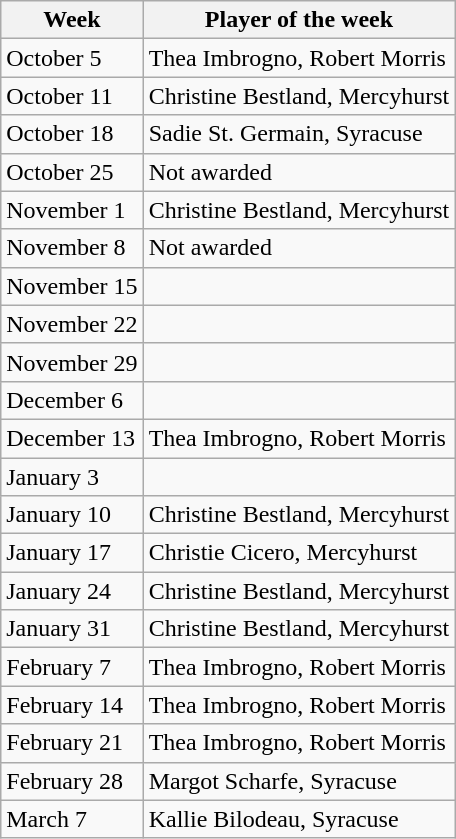<table class="wikitable">
<tr>
<th>Week</th>
<th>Player of the week</th>
</tr>
<tr>
<td>October 5</td>
<td>Thea Imbrogno, Robert Morris</td>
</tr>
<tr>
<td>October 11</td>
<td>Christine Bestland, Mercyhurst</td>
</tr>
<tr>
<td>October 18</td>
<td>Sadie St. Germain, Syracuse</td>
</tr>
<tr>
<td>October 25</td>
<td>Not awarded</td>
</tr>
<tr>
<td>November 1</td>
<td>Christine Bestland, Mercyhurst</td>
</tr>
<tr>
<td>November 8</td>
<td>Not awarded</td>
</tr>
<tr>
<td>November 15</td>
<td></td>
</tr>
<tr>
<td>November 22</td>
<td></td>
</tr>
<tr>
<td>November 29</td>
<td></td>
</tr>
<tr>
<td>December 6</td>
<td></td>
</tr>
<tr>
<td>December 13</td>
<td>Thea Imbrogno,  Robert Morris</td>
</tr>
<tr>
<td>January 3</td>
<td></td>
</tr>
<tr>
<td>January 10</td>
<td>Christine Bestland, Mercyhurst</td>
</tr>
<tr>
<td>January 17</td>
<td>Christie Cicero, Mercyhurst</td>
</tr>
<tr>
<td>January 24</td>
<td>Christine Bestland, Mercyhurst</td>
</tr>
<tr>
<td>January 31</td>
<td>Christine Bestland, Mercyhurst</td>
</tr>
<tr>
<td>February 7</td>
<td>Thea Imbrogno, Robert Morris</td>
</tr>
<tr>
<td>February 14</td>
<td>Thea Imbrogno, Robert Morris</td>
</tr>
<tr>
<td>February 21</td>
<td>Thea Imbrogno, Robert Morris</td>
</tr>
<tr>
<td>February 28</td>
<td>Margot Scharfe, Syracuse</td>
</tr>
<tr>
<td>March 7</td>
<td>Kallie Bilodeau, Syracuse</td>
</tr>
</table>
